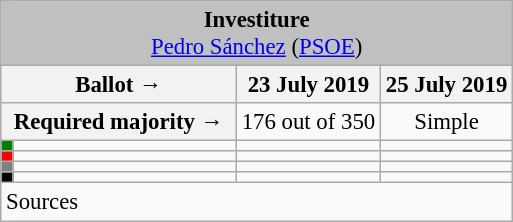<table class="wikitable" style="text-align:center; font-size:95%;">
<tr>
<td colspan="4" align="center" bgcolor="#C0C0C0"><strong>Investiture</strong><br><a href='#'>Pedro Sánchez</a> (<a href='#'>PSOE</a>)</td>
</tr>
<tr>
<th colspan="2" style="width:150px;">Ballot →</th>
<th>23 July 2019</th>
<th>25 July 2019</th>
</tr>
<tr>
<th colspan="2">Required majority →</th>
<td>176 out of 350 </td>
<td>Simple </td>
</tr>
<tr>
<th style="width:1px; background:green;"></th>
<td style="text-align:left;"></td>
<td></td>
<td></td>
</tr>
<tr>
<th style="background:red;"></th>
<td style="text-align:left;"></td>
<td></td>
<td></td>
</tr>
<tr>
<th style="background:gray;"></th>
<td style="text-align:left;"></td>
<td></td>
<td></td>
</tr>
<tr>
<th style="background:black;"></th>
<td style="text-align:left;"></td>
<td></td>
<td></td>
</tr>
<tr>
<td style="text-align:left;" colspan="4">Sources</td>
</tr>
</table>
